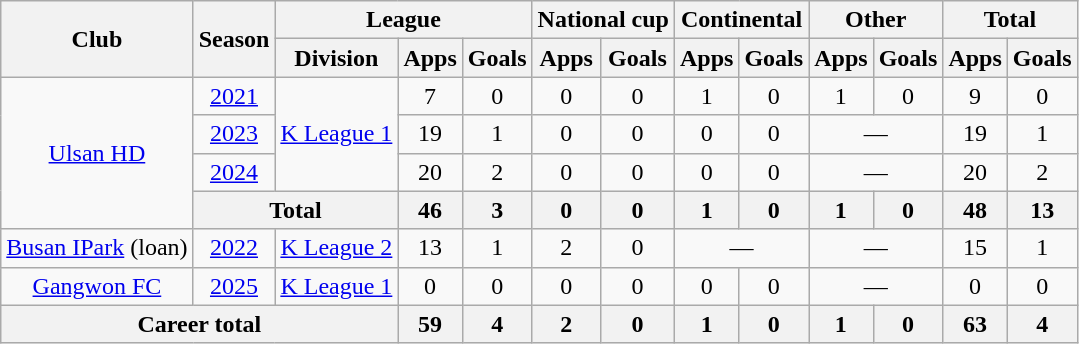<table class="wikitable" style="text-align: center">
<tr>
<th rowspan="2">Club</th>
<th rowspan="2">Season</th>
<th colspan="3">League</th>
<th colspan="2">National cup</th>
<th colspan="2">Continental</th>
<th colspan="2">Other</th>
<th colspan="2">Total</th>
</tr>
<tr>
<th>Division</th>
<th>Apps</th>
<th>Goals</th>
<th>Apps</th>
<th>Goals</th>
<th>Apps</th>
<th>Goals</th>
<th>Apps</th>
<th>Goals</th>
<th>Apps</th>
<th>Goals</th>
</tr>
<tr>
<td rowspan=4><a href='#'>Ulsan HD</a></td>
<td><a href='#'>2021</a></td>
<td rowspan=3><a href='#'>K League 1</a></td>
<td>7</td>
<td>0</td>
<td>0</td>
<td>0</td>
<td>1</td>
<td>0</td>
<td>1</td>
<td>0</td>
<td>9</td>
<td>0</td>
</tr>
<tr>
<td><a href='#'>2023</a></td>
<td>19</td>
<td>1</td>
<td>0</td>
<td>0</td>
<td>0</td>
<td>0</td>
<td colspan=2>—</td>
<td>19</td>
<td>1</td>
</tr>
<tr>
<td><a href='#'>2024</a></td>
<td>20</td>
<td>2</td>
<td>0</td>
<td>0</td>
<td>0</td>
<td>0</td>
<td colspan=2>—</td>
<td>20</td>
<td>2</td>
</tr>
<tr>
<th colspan="2">Total</th>
<th>46</th>
<th>3</th>
<th>0</th>
<th>0</th>
<th>1</th>
<th>0</th>
<th>1</th>
<th>0</th>
<th>48</th>
<th>13</th>
</tr>
<tr>
<td><a href='#'>Busan IPark</a> (loan)</td>
<td><a href='#'>2022</a></td>
<td><a href='#'>K League 2</a></td>
<td>13</td>
<td>1</td>
<td>2</td>
<td>0</td>
<td colspan=2>—</td>
<td colspan=2>—</td>
<td>15</td>
<td>1</td>
</tr>
<tr>
<td><a href='#'>Gangwon FC</a></td>
<td><a href='#'>2025</a></td>
<td><a href='#'>K League 1</a></td>
<td>0</td>
<td>0</td>
<td>0</td>
<td>0</td>
<td>0</td>
<td>0</td>
<td colspan=2>—</td>
<td>0</td>
<td>0</td>
</tr>
<tr>
<th colspan=3>Career total</th>
<th>59</th>
<th>4</th>
<th>2</th>
<th>0</th>
<th>1</th>
<th>0</th>
<th>1</th>
<th>0</th>
<th>63</th>
<th>4</th>
</tr>
</table>
